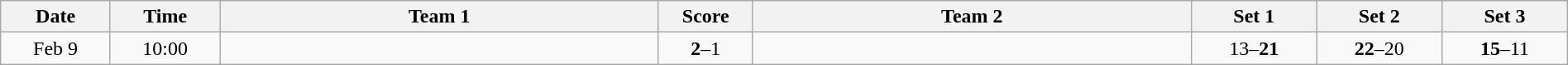<table class="wikitable" width="100%">
<tr>
<th style="width:7%">Date</th>
<th style="width:7%">Time</th>
<th style="width:28%">Team 1</th>
<th style="width:6%">Score</th>
<th style="width:28%">Team 2</th>
<th style="width:8%">Set 1</th>
<th style="width:8%">Set 2</th>
<th style="width:8%">Set 3</th>
</tr>
<tr>
<td style="text-align:center">Feb 9</td>
<td style="text-align:center">10:00</td>
<td style="text-align:right"><strong></strong></td>
<td style="text-align:center"><strong>2</strong>–1</td>
<td style="text-align:left"></td>
<td style="text-align:center">13–<strong>21</strong></td>
<td style="text-align:center"><strong>22</strong>–20</td>
<td style="text-align:center"><strong>15</strong>–11</td>
</tr>
</table>
